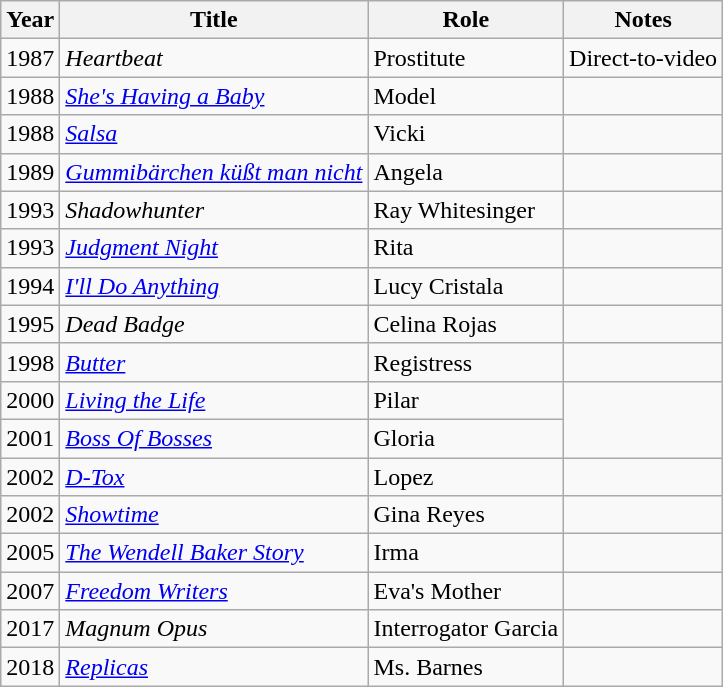<table class="wikitable sortable">
<tr>
<th>Year</th>
<th>Title</th>
<th>Role</th>
<th>Notes</th>
</tr>
<tr>
<td>1987</td>
<td><em>Heartbeat</em></td>
<td>Prostitute</td>
<td>Direct-to-video</td>
</tr>
<tr>
<td>1988</td>
<td><em><a href='#'>She's Having a Baby</a></em></td>
<td>Model</td>
<td></td>
</tr>
<tr>
<td>1988</td>
<td><a href='#'><em>Salsa</em></a></td>
<td>Vicki</td>
<td></td>
</tr>
<tr>
<td>1989</td>
<td><em><a href='#'>Gummibärchen küßt man nicht</a></em></td>
<td>Angela</td>
<td></td>
</tr>
<tr>
<td>1993</td>
<td><em>Shadowhunter</em></td>
<td>Ray Whitesinger</td>
<td></td>
</tr>
<tr>
<td>1993</td>
<td><a href='#'><em>Judgment Night</em></a></td>
<td>Rita</td>
<td></td>
</tr>
<tr>
<td>1994</td>
<td><em><a href='#'>I'll Do Anything</a></em></td>
<td>Lucy Cristala</td>
<td></td>
</tr>
<tr>
<td>1995</td>
<td><em>Dead Badge</em></td>
<td>Celina Rojas</td>
<td></td>
</tr>
<tr>
<td>1998</td>
<td><a href='#'><em>Butter</em></a></td>
<td>Registress</td>
<td></td>
</tr>
<tr>
<td>2000</td>
<td><em><a href='#'>Living the Life</a></em></td>
<td>Pilar</td>
</tr>
<tr>
<td>2001</td>
<td><em><a href='#'>Boss Of Bosses</a></em></td>
<td>Gloria</td>
</tr>
<tr>
<td>2002</td>
<td><em><a href='#'>D-Tox</a></em></td>
<td>Lopez</td>
<td></td>
</tr>
<tr>
<td>2002</td>
<td><a href='#'><em>Showtime</em></a></td>
<td>Gina Reyes</td>
<td></td>
</tr>
<tr>
<td>2005</td>
<td><em><a href='#'>The Wendell Baker Story</a></em></td>
<td>Irma</td>
<td></td>
</tr>
<tr>
<td>2007</td>
<td><em><a href='#'>Freedom Writers</a></em></td>
<td>Eva's Mother</td>
<td></td>
</tr>
<tr>
<td>2017</td>
<td><em>Magnum Opus</em></td>
<td>Interrogator Garcia</td>
<td></td>
</tr>
<tr>
<td>2018</td>
<td><a href='#'><em>Replicas</em></a></td>
<td>Ms. Barnes</td>
<td></td>
</tr>
</table>
